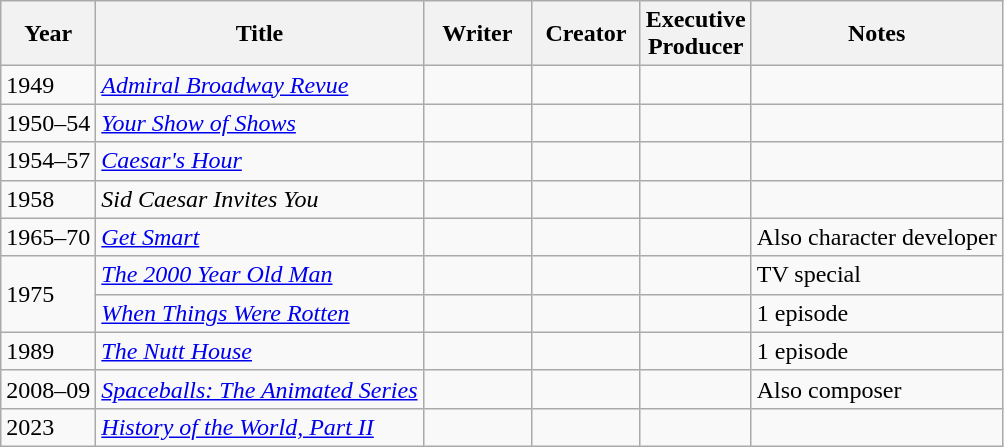<table class="wikitable sortable">
<tr>
<th>Year</th>
<th>Title</th>
<th width=65>Writer</th>
<th width=65>Creator</th>
<th width=65>Executive<br>Producer</th>
<th>Notes</th>
</tr>
<tr>
<td>1949</td>
<td><em><a href='#'>Admiral Broadway Revue</a></em></td>
<td></td>
<td></td>
<td></td>
<td></td>
</tr>
<tr>
<td>1950–54</td>
<td><em><a href='#'>Your Show of Shows</a></em></td>
<td></td>
<td></td>
<td></td>
<td></td>
</tr>
<tr>
<td>1954–57</td>
<td><em><a href='#'>Caesar's Hour</a></em></td>
<td></td>
<td></td>
<td></td>
<td></td>
</tr>
<tr>
<td>1958</td>
<td><em>Sid Caesar Invites You</em></td>
<td></td>
<td></td>
<td></td>
<td></td>
</tr>
<tr>
<td>1965–70</td>
<td><em><a href='#'>Get Smart</a></em></td>
<td></td>
<td></td>
<td></td>
<td>Also character developer</td>
</tr>
<tr>
<td rowspan=2>1975</td>
<td data-sort-value="2000 Year Old Man, The"><em><a href='#'>The 2000 Year Old Man</a></em></td>
<td></td>
<td></td>
<td></td>
<td>TV special</td>
</tr>
<tr>
<td><em><a href='#'>When Things Were Rotten</a></em></td>
<td></td>
<td></td>
<td></td>
<td>1 episode</td>
</tr>
<tr>
<td>1989</td>
<td data-sort-value="Nutt House, The"><em><a href='#'>The Nutt House</a></em></td>
<td></td>
<td></td>
<td></td>
<td>1 episode</td>
</tr>
<tr>
<td>2008–09</td>
<td><em><a href='#'>Spaceballs: The Animated Series</a></em></td>
<td></td>
<td></td>
<td></td>
<td>Also composer</td>
</tr>
<tr>
<td>2023</td>
<td><em><a href='#'>History of the World, Part II</a></em></td>
<td></td>
<td></td>
<td></td>
<td></td>
</tr>
</table>
